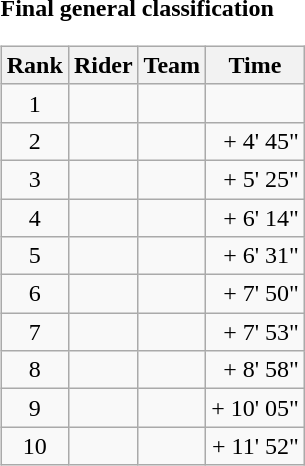<table>
<tr>
<td><strong>Final general classification</strong><br><table class="wikitable">
<tr>
<th scope="col">Rank</th>
<th scope="col">Rider</th>
<th scope="col">Team</th>
<th scope="col">Time</th>
</tr>
<tr>
<td style="text-align:center;">1</td>
<td></td>
<td></td>
<td style="text-align:right;"></td>
</tr>
<tr>
<td style="text-align:center;">2</td>
<td></td>
<td></td>
<td style="text-align:right;">+ 4' 45"</td>
</tr>
<tr>
<td style="text-align:center;">3</td>
<td></td>
<td></td>
<td style="text-align:right;">+ 5' 25"</td>
</tr>
<tr>
<td style="text-align:center;">4</td>
<td></td>
<td></td>
<td style="text-align:right;">+ 6' 14"</td>
</tr>
<tr>
<td style="text-align:center;">5</td>
<td></td>
<td></td>
<td style="text-align:right;">+ 6' 31"</td>
</tr>
<tr>
<td style="text-align:center;">6</td>
<td></td>
<td></td>
<td style="text-align:right;">+ 7' 50"</td>
</tr>
<tr>
<td style="text-align:center;">7</td>
<td></td>
<td></td>
<td style="text-align:right;">+ 7' 53"</td>
</tr>
<tr>
<td style="text-align:center;">8</td>
<td></td>
<td></td>
<td style="text-align:right;">+ 8' 58"</td>
</tr>
<tr>
<td style="text-align:center;">9</td>
<td></td>
<td></td>
<td style="text-align:right;">+ 10' 05"</td>
</tr>
<tr>
<td style="text-align:center;">10</td>
<td></td>
<td></td>
<td style="text-align:right;">+ 11' 52"</td>
</tr>
</table>
</td>
</tr>
</table>
